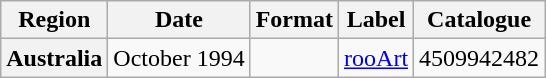<table class="wikitable plainrowheaders">
<tr>
<th scope="col">Region</th>
<th scope="col">Date</th>
<th scope="col">Format</th>
<th scope="col">Label</th>
<th scope="col">Catalogue</th>
</tr>
<tr>
<th scope="row">Australia</th>
<td>October 1994</td>
<td></td>
<td><a href='#'>rooArt</a></td>
<td>4509942482</td>
</tr>
</table>
